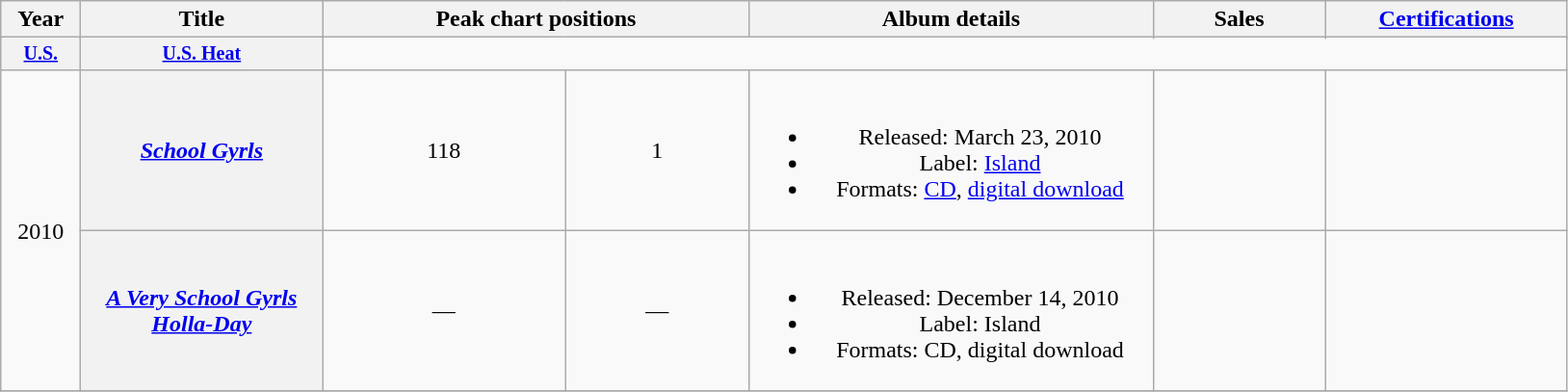<table class="wikitable plainrowheaders" style="text-align:center;" border="1">
<tr>
<th scope="col" rowspan="2" style="width:3em;">Year</th>
<th scope="col" rowspan="2" style="width:10em;">Title</th>
<th scope="col" colspan="2" style="width:18em;">Peak chart positions</th>
<th scope="col" rowspan="2" style="width:17em;">Album details</th>
<th scope="col" rowspan="2" style="width:7em;">Sales</th>
<th scope="col" rowspan="2" style="width:10em;"><a href='#'>Certifications</a></th>
</tr>
<tr>
</tr>
<tr style="font-size:smaller;">
<th style="width:30px;"><a href='#'>U.S.</a><br></th>
<th style="width:30px;"><a href='#'>U.S. Heat</a><br></th>
</tr>
<tr>
<td rowspan="2">2010</td>
<th scope="row"><em><a href='#'>School Gyrls</a></em></th>
<td>118</td>
<td>1</td>
<td><br><ul><li>Released: March 23, 2010</li><li>Label: <a href='#'>Island</a></li><li>Formats: <a href='#'>CD</a>, <a href='#'>digital download</a></li></ul></td>
<td></td>
<td></td>
</tr>
<tr>
<th scope="row"><em><a href='#'>A Very School Gyrls Holla-Day</a></em></th>
<td>—</td>
<td>—</td>
<td><br><ul><li>Released: December 14, 2010</li><li>Label: Island</li><li>Formats: CD, digital download</li></ul></td>
<td></td>
<td></td>
</tr>
<tr>
</tr>
</table>
